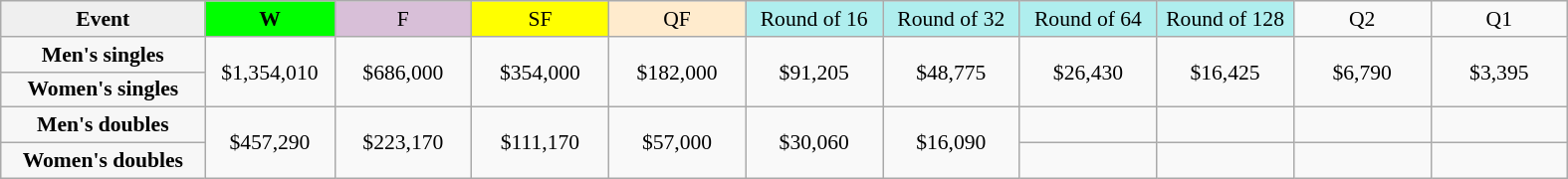<table class=wikitable style=font-size:90%;text-align:center>
<tr>
<td width=130 bgcolor=efefef><strong>Event</strong></td>
<td width=80 bgcolor=lime><strong>W</strong></td>
<td width=85 bgcolor=thistle>F</td>
<td width=85 bgcolor=ffff00>SF</td>
<td width=85 bgcolor=ffebcd>QF</td>
<td width=85 bgcolor=afeeee>Round of 16</td>
<td width=85 bgcolor=afeeee>Round of 32</td>
<td width=85 bgcolor=afeeee>Round of 64</td>
<td width=85 bgcolor=afeeee>Round of 128</td>
<td width=85>Q2</td>
<td width=85>Q1</td>
</tr>
<tr>
<th style=background:#f7f7f7>Men's singles </th>
<td rowspan=2>$1,354,010</td>
<td rowspan=2>$686,000</td>
<td rowspan=2>$354,000</td>
<td rowspan=2>$182,000</td>
<td rowspan=2>$91,205</td>
<td rowspan=2>$48,775</td>
<td rowspan=2>$26,430</td>
<td rowspan=2>$16,425</td>
<td rowspan=2>$6,790</td>
<td rowspan=2>$3,395</td>
</tr>
<tr>
<th style=background:#f7f7f7>Women's singles</th>
</tr>
<tr>
<th style=background:#f7f7f7>Men's doubles</th>
<td rowspan=2>$457,290</td>
<td rowspan=2>$223,170</td>
<td rowspan=2>$111,170</td>
<td rowspan=2>$57,000</td>
<td rowspan=2>$30,060</td>
<td rowspan=2>$16,090</td>
<td></td>
<td></td>
<td></td>
<td></td>
</tr>
<tr>
<th style=background:#f7f7f7>Women's doubles</th>
<td></td>
<td></td>
<td></td>
<td></td>
</tr>
</table>
